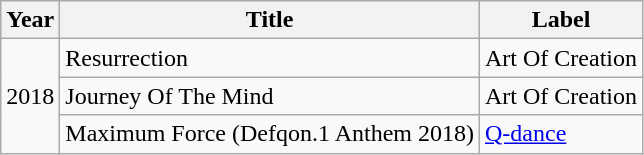<table class="wikitable">
<tr>
<th>Year</th>
<th>Title</th>
<th>Label</th>
</tr>
<tr>
<td rowspan="3">2018</td>
<td>Resurrection</td>
<td>Art Of Creation</td>
</tr>
<tr>
<td>Journey Of The Mind</td>
<td>Art Of Creation</td>
</tr>
<tr>
<td>Maximum Force (Defqon.1 Anthem 2018)</td>
<td><a href='#'>Q-dance</a></td>
</tr>
</table>
